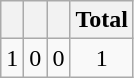<table class="wikitable">
<tr>
<th></th>
<th></th>
<th></th>
<th>Total</th>
</tr>
<tr style="text-align:center;">
<td>1</td>
<td>0</td>
<td>0</td>
<td>1</td>
</tr>
</table>
